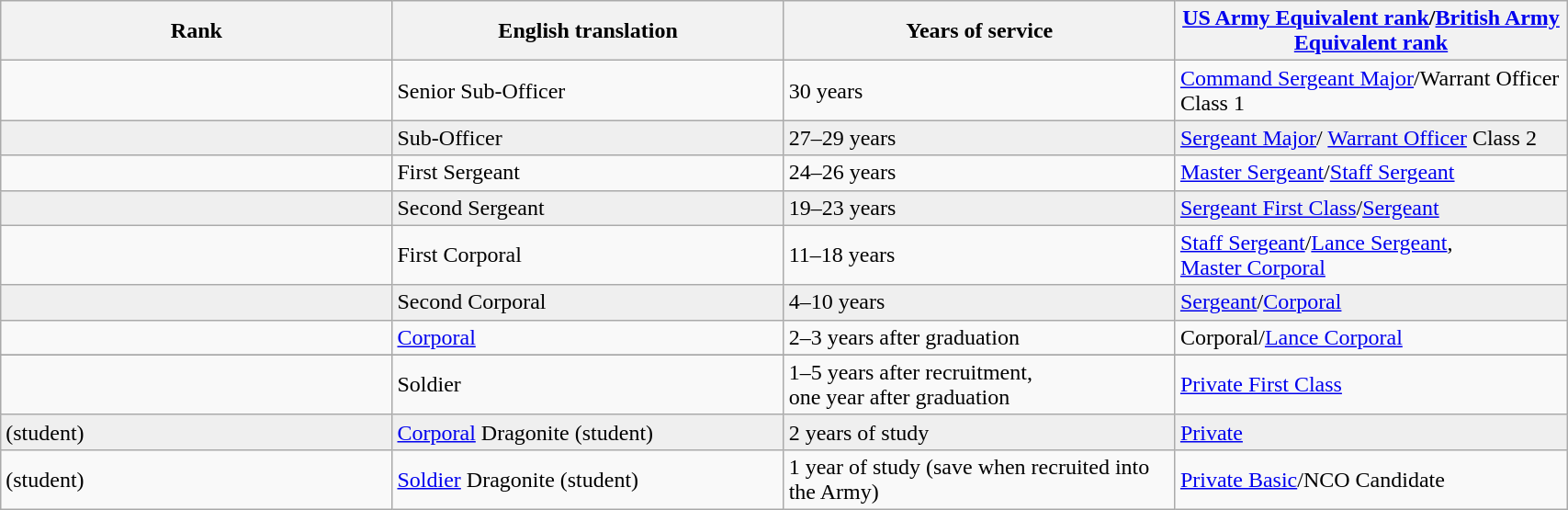<table class="wikitable" width="90%">
<tr>
<th width="25%">Rank</th>
<th width="25%">English translation</th>
<th width="25%">Years of service</th>
<th width="25%"><a href='#'>US Army Equivalent rank</a>/<a href='#'>British Army Equivalent rank</a></th>
</tr>
<tr>
<td></td>
<td>Senior Sub-Officer</td>
<td>30 years</td>
<td><a href='#'>Command Sergeant Major</a>/Warrant Officer Class 1</td>
</tr>
<tr style="background:#efefef;">
<td></td>
<td>Sub-Officer</td>
<td>27–29 years</td>
<td><a href='#'>Sergeant Major</a>/ <a href='#'>Warrant Officer</a> Class 2</td>
</tr>
<tr>
<td></td>
<td>First Sergeant</td>
<td>24–26 years</td>
<td><a href='#'>Master Sergeant</a>/<a href='#'>Staff Sergeant</a></td>
</tr>
<tr style="background:#efefef;">
<td></td>
<td>Second Sergeant</td>
<td>19–23 years</td>
<td><a href='#'>Sergeant First Class</a>/<a href='#'>Sergeant</a></td>
</tr>
<tr>
<td></td>
<td>First Corporal</td>
<td>11–18 years</td>
<td><a href='#'>Staff Sergeant</a>/<a href='#'>Lance Sergeant</a>,<br> <a href='#'>Master Corporal</a></td>
</tr>
<tr style="background:#efefef;">
<td></td>
<td>Second Corporal</td>
<td>4–10 years</td>
<td><a href='#'>Sergeant</a>/<a href='#'>Corporal</a></td>
</tr>
<tr>
<td></td>
<td><a href='#'>Corporal</a></td>
<td>2–3 years after graduation</td>
<td>Corporal/<a href='#'>Lance Corporal</a></td>
</tr>
<tr style="background:#efefef;">
</tr>
<tr>
<td></td>
<td>Soldier</td>
<td>1–5 years after recruitment,<br> one year after graduation</td>
<td><a href='#'>Private First Class</a></td>
</tr>
<tr style="background:#efefef;">
<td> (student)</td>
<td><a href='#'>Corporal</a> Dragonite (student)</td>
<td>2 years of study</td>
<td><a href='#'>Private</a></td>
</tr>
<tr>
<td> (student)</td>
<td><a href='#'>Soldier</a> Dragonite (student)</td>
<td>1 year of study (save when recruited into the Army)</td>
<td><a href='#'>Private Basic</a>/NCO Candidate</td>
</tr>
</table>
